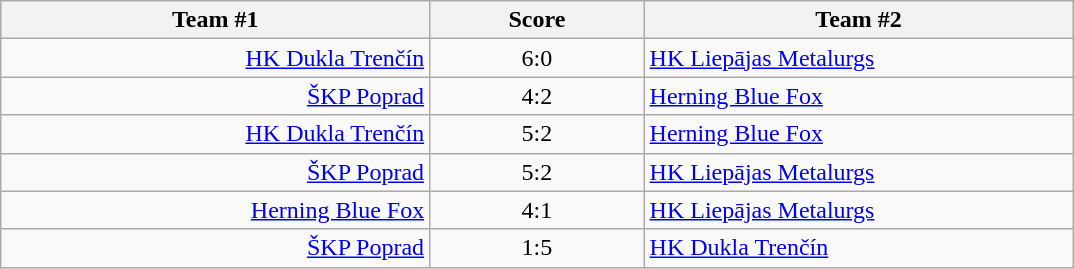<table class="wikitable" style="text-align: center;">
<tr>
<th width=22%>Team #1</th>
<th width=11%>Score</th>
<th width=22%>Team #2</th>
</tr>
<tr>
<td style="text-align: right;"><a href='#'>HK Dukla Trenčín</a> </td>
<td>6:0</td>
<td style="text-align: left;"> <a href='#'>HK Liepājas Metalurgs</a></td>
</tr>
<tr>
<td style="text-align: right;"><a href='#'>ŠKP Poprad</a> </td>
<td>4:2</td>
<td style="text-align: left;"> <a href='#'>Herning Blue Fox</a></td>
</tr>
<tr>
<td style="text-align: right;"><a href='#'>HK Dukla Trenčín</a> </td>
<td>5:2</td>
<td style="text-align: left;"> <a href='#'>Herning Blue Fox</a></td>
</tr>
<tr>
<td style="text-align: right;"><a href='#'>ŠKP Poprad</a> </td>
<td>5:2</td>
<td style="text-align: left;"> <a href='#'>HK Liepājas Metalurgs</a></td>
</tr>
<tr>
<td style="text-align: right;"><a href='#'>Herning Blue Fox</a> </td>
<td>4:1</td>
<td style="text-align: left;"> <a href='#'>HK Liepājas Metalurgs</a></td>
</tr>
<tr>
<td style="text-align: right;"><a href='#'>ŠKP Poprad</a> </td>
<td>1:5</td>
<td style="text-align: left;"> <a href='#'>HK Dukla Trenčín</a></td>
</tr>
</table>
